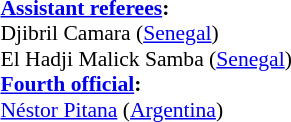<table width=50% style="font-size: 90%">
<tr>
<td><br><strong><a href='#'>Assistant referees</a>:</strong>
<br>Djibril Camara (<a href='#'>Senegal</a>)
<br>El Hadji Malick Samba (<a href='#'>Senegal</a>)
<br><strong><a href='#'>Fourth official</a>:</strong>
<br><a href='#'>Néstor Pitana</a> (<a href='#'>Argentina</a>)</td>
</tr>
</table>
